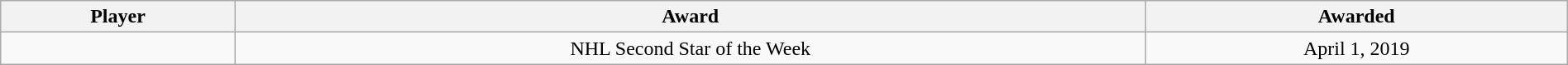<table class="wikitable sortable" style="width:100%;">
<tr align=center>
<th>Player</th>
<th>Award</th>
<th data-sort-type="date">Awarded</th>
</tr>
<tr align=center>
<td></td>
<td>NHL Second Star of the Week</td>
<td>April 1, 2019</td>
</tr>
</table>
